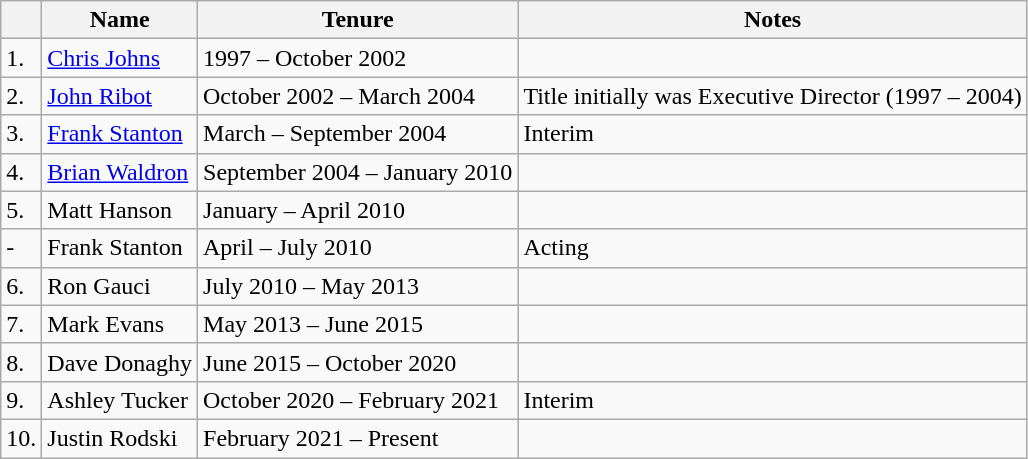<table class="wikitable">
<tr>
<th width="20"></th>
<th>Name</th>
<th>Tenure</th>
<th>Notes</th>
</tr>
<tr>
<td>1.</td>
<td><a href='#'>Chris Johns</a></td>
<td>1997 – October 2002</td>
<td></td>
</tr>
<tr>
<td>2.</td>
<td><a href='#'>John Ribot</a></td>
<td>October 2002 – March 2004</td>
<td>Title initially was Executive Director (1997 – 2004)</td>
</tr>
<tr>
<td>3.</td>
<td><a href='#'>Frank Stanton</a></td>
<td>March – September 2004</td>
<td>Interim</td>
</tr>
<tr>
<td>4.</td>
<td><a href='#'>Brian Waldron</a></td>
<td>September 2004 – January 2010</td>
<td></td>
</tr>
<tr>
<td>5.</td>
<td>Matt Hanson</td>
<td>January – April 2010</td>
<td></td>
</tr>
<tr>
<td>-</td>
<td>Frank Stanton</td>
<td>April – July 2010</td>
<td>Acting</td>
</tr>
<tr>
<td>6.</td>
<td>Ron Gauci</td>
<td>July 2010 – May 2013</td>
<td></td>
</tr>
<tr>
<td>7.</td>
<td>Mark Evans</td>
<td>May 2013 – June 2015</td>
<td></td>
</tr>
<tr>
<td>8.</td>
<td>Dave Donaghy</td>
<td>June 2015 – October 2020</td>
<td></td>
</tr>
<tr>
<td>9.</td>
<td>Ashley Tucker</td>
<td>October 2020 – February 2021</td>
<td>Interim</td>
</tr>
<tr>
<td>10.</td>
<td>Justin Rodski</td>
<td>February 2021 – Present</td>
<td></td>
</tr>
</table>
